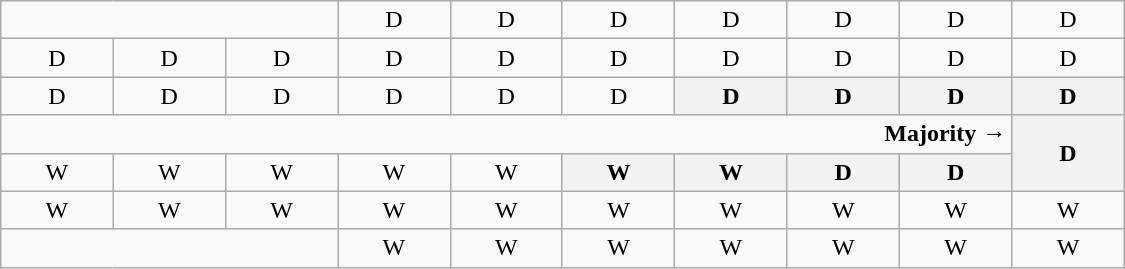<table class="wikitable" style="text-align:center" width=750px>
<tr>
<td colspan=3></td>
<td>D</td>
<td>D</td>
<td>D</td>
<td>D</td>
<td>D</td>
<td>D</td>
<td>D</td>
</tr>
<tr>
<td width=50px >D</td>
<td width=50px >D</td>
<td width=50px >D</td>
<td width=50px >D</td>
<td width=50px >D</td>
<td width=50px >D</td>
<td width=50px >D</td>
<td width=50px >D</td>
<td width=50px >D</td>
<td width=50px >D</td>
</tr>
<tr>
<td>D</td>
<td>D</td>
<td>D</td>
<td>D</td>
<td>D</td>
<td>D</td>
<th>D<br></th>
<th>D<br></th>
<th>D<br></th>
<th>D<br></th>
</tr>
<tr>
<td colspan=9 align=right><strong>Majority →</strong></td>
<th rowspan=2 >D<br></th>
</tr>
<tr>
<td>W</td>
<td>W</td>
<td>W</td>
<td>W</td>
<td>W</td>
<th>W<br></th>
<th>W<br></th>
<th>D<br></th>
<th>D<br></th>
</tr>
<tr>
<td>W</td>
<td>W</td>
<td>W</td>
<td>W</td>
<td>W</td>
<td>W</td>
<td>W</td>
<td>W</td>
<td>W</td>
<td>W</td>
</tr>
<tr>
<td colspan=3></td>
<td>W</td>
<td>W</td>
<td>W</td>
<td>W</td>
<td>W</td>
<td>W</td>
<td>W</td>
</tr>
</table>
